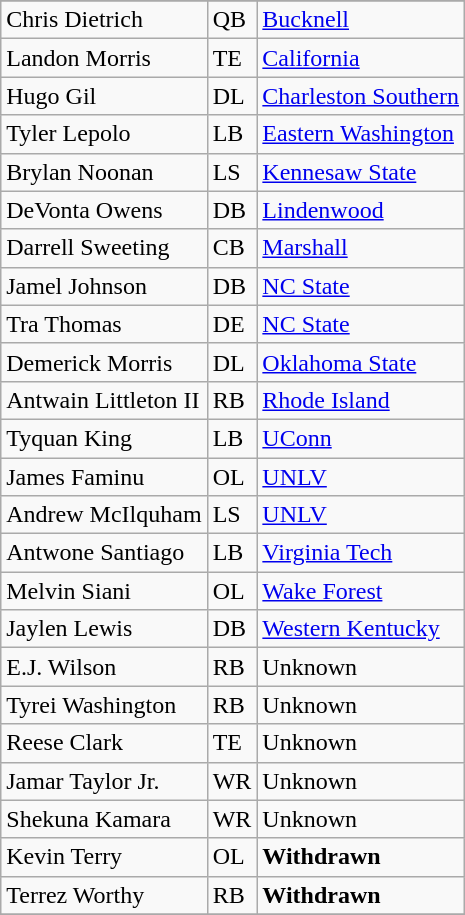<table class="wikitable sortable">
<tr>
</tr>
<tr>
<td>Chris Dietrich</td>
<td>QB</td>
<td><a href='#'>Bucknell</a></td>
</tr>
<tr>
<td>Landon Morris</td>
<td>TE</td>
<td><a href='#'>California</a></td>
</tr>
<tr>
<td>Hugo Gil</td>
<td>DL</td>
<td><a href='#'>Charleston Southern</a></td>
</tr>
<tr>
<td>Tyler Lepolo</td>
<td>LB</td>
<td><a href='#'>Eastern Washington</a></td>
</tr>
<tr>
<td>Brylan Noonan</td>
<td>LS</td>
<td><a href='#'>Kennesaw State</a></td>
</tr>
<tr>
<td>DeVonta Owens</td>
<td>DB</td>
<td><a href='#'>Lindenwood</a></td>
</tr>
<tr>
<td>Darrell Sweeting</td>
<td>CB</td>
<td><a href='#'>Marshall</a></td>
</tr>
<tr>
<td>Jamel Johnson</td>
<td>DB</td>
<td><a href='#'>NC State</a></td>
</tr>
<tr>
<td>Tra Thomas</td>
<td>DE</td>
<td><a href='#'>NC State</a></td>
</tr>
<tr>
<td>Demerick Morris</td>
<td>DL</td>
<td><a href='#'>Oklahoma State</a></td>
</tr>
<tr>
<td>Antwain Littleton II</td>
<td>RB</td>
<td><a href='#'>Rhode Island</a></td>
</tr>
<tr>
<td>Tyquan King</td>
<td>LB</td>
<td><a href='#'>UConn</a></td>
</tr>
<tr>
<td>James Faminu</td>
<td>OL</td>
<td><a href='#'>UNLV</a></td>
</tr>
<tr>
<td>Andrew McIlquham</td>
<td>LS</td>
<td><a href='#'>UNLV</a></td>
</tr>
<tr>
<td>Antwone Santiago</td>
<td>LB</td>
<td><a href='#'>Virginia Tech</a></td>
</tr>
<tr>
<td>Melvin Siani</td>
<td>OL</td>
<td><a href='#'>Wake Forest</a></td>
</tr>
<tr>
<td>Jaylen Lewis</td>
<td>DB</td>
<td><a href='#'>Western Kentucky</a></td>
</tr>
<tr>
<td>E.J. Wilson</td>
<td>RB</td>
<td>Unknown</td>
</tr>
<tr>
<td>Tyrei Washington</td>
<td>RB</td>
<td>Unknown</td>
</tr>
<tr>
<td>Reese Clark</td>
<td>TE</td>
<td>Unknown</td>
</tr>
<tr>
<td>Jamar Taylor Jr.</td>
<td>WR</td>
<td>Unknown</td>
</tr>
<tr>
<td>Shekuna Kamara</td>
<td>WR</td>
<td>Unknown</td>
</tr>
<tr>
<td>Kevin Terry</td>
<td>OL</td>
<td><strong>Withdrawn</strong></td>
</tr>
<tr>
<td>Terrez Worthy</td>
<td>RB</td>
<td><strong>Withdrawn</strong></td>
</tr>
<tr>
</tr>
</table>
